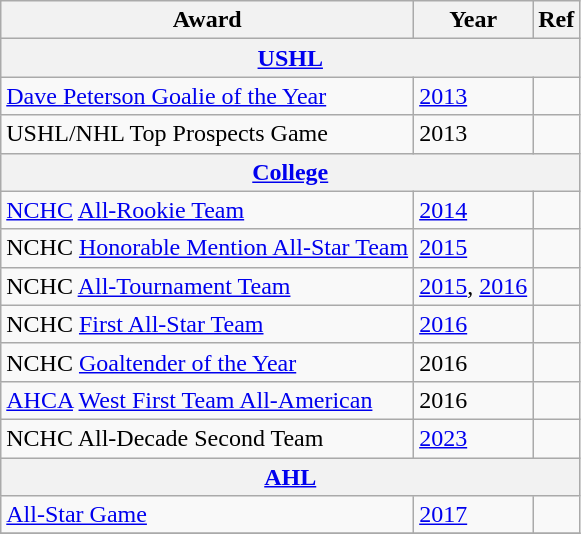<table class="wikitable">
<tr>
<th>Award</th>
<th>Year</th>
<th>Ref</th>
</tr>
<tr>
<th colspan="3"><a href='#'>USHL</a></th>
</tr>
<tr>
<td><a href='#'>Dave Peterson Goalie of the Year</a></td>
<td><a href='#'>2013</a></td>
<td></td>
</tr>
<tr>
<td>USHL/NHL Top Prospects Game</td>
<td>2013</td>
<td></td>
</tr>
<tr>
<th colspan="3"><a href='#'>College</a></th>
</tr>
<tr>
<td><a href='#'>NCHC</a> <a href='#'>All-Rookie Team</a></td>
<td><a href='#'>2014</a></td>
<td></td>
</tr>
<tr>
<td>NCHC <a href='#'>Honorable Mention All-Star Team</a></td>
<td><a href='#'>2015</a></td>
<td></td>
</tr>
<tr>
<td>NCHC <a href='#'>All-Tournament Team</a></td>
<td><a href='#'>2015</a>, <a href='#'>2016</a></td>
<td></td>
</tr>
<tr>
<td>NCHC <a href='#'>First All-Star Team</a></td>
<td><a href='#'>2016</a></td>
<td></td>
</tr>
<tr>
<td>NCHC <a href='#'>Goaltender of the Year</a></td>
<td>2016</td>
<td></td>
</tr>
<tr>
<td><a href='#'>AHCA</a> <a href='#'>West First Team All-American</a></td>
<td>2016</td>
<td></td>
</tr>
<tr>
<td>NCHC All-Decade Second Team</td>
<td><a href='#'>2023</a></td>
<td></td>
</tr>
<tr>
<th colspan="3"><a href='#'>AHL</a></th>
</tr>
<tr>
<td><a href='#'>All-Star Game</a></td>
<td><a href='#'>2017</a></td>
<td></td>
</tr>
<tr>
</tr>
</table>
